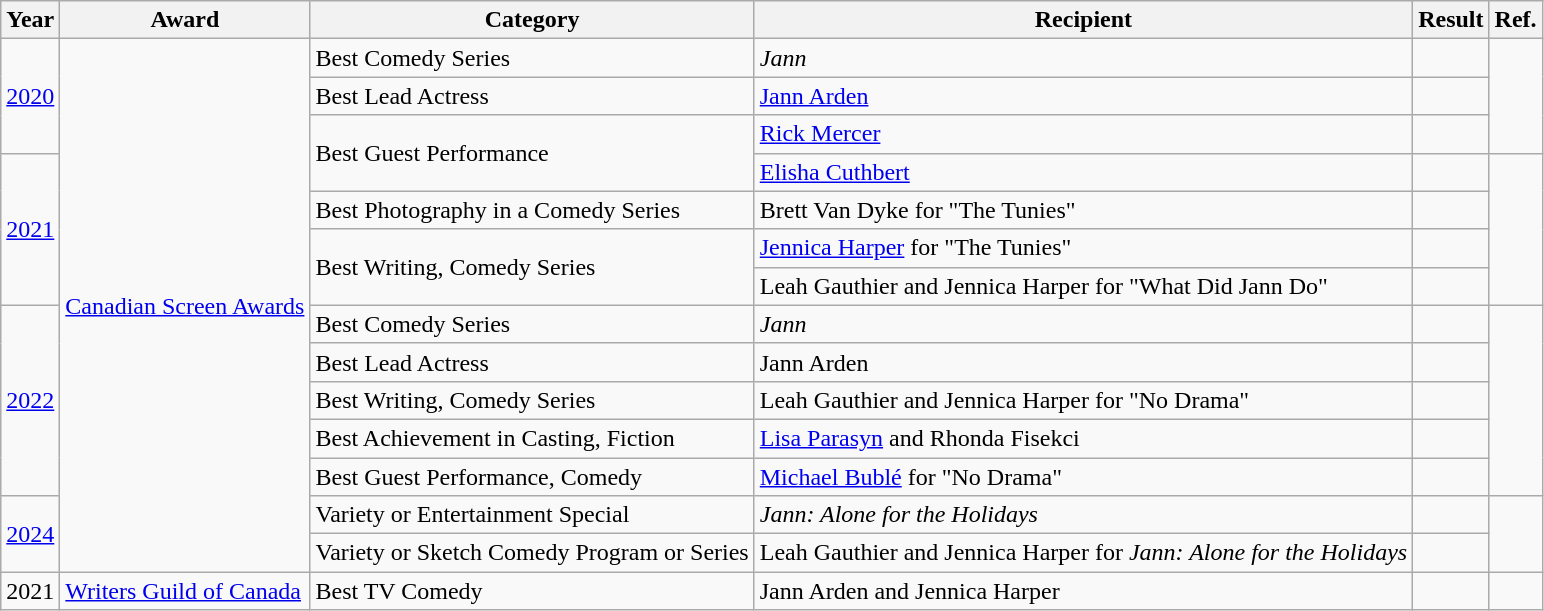<table class="wikitable sortable">
<tr>
<th>Year</th>
<th>Award</th>
<th>Category</th>
<th>Recipient</th>
<th>Result</th>
<th class="unsortable">Ref.</th>
</tr>
<tr>
<td rowspan="3"><a href='#'>2020</a></td>
<td rowspan="14"><a href='#'>Canadian Screen Awards</a></td>
<td>Best Comedy Series</td>
<td><em>Jann</em></td>
<td></td>
<td rowspan="3"></td>
</tr>
<tr>
<td>Best Lead Actress</td>
<td><a href='#'>Jann Arden</a></td>
<td></td>
</tr>
<tr>
<td rowspan="2">Best Guest Performance</td>
<td><a href='#'>Rick Mercer</a></td>
<td></td>
</tr>
<tr>
<td rowspan="4"><a href='#'>2021</a></td>
<td><a href='#'>Elisha Cuthbert</a></td>
<td></td>
<td rowspan="4"></td>
</tr>
<tr>
<td>Best Photography in a Comedy Series</td>
<td>Brett Van Dyke for "The Tunies"</td>
<td></td>
</tr>
<tr>
<td rowspan="2">Best Writing, Comedy Series</td>
<td><a href='#'>Jennica Harper</a> for "The Tunies"</td>
<td></td>
</tr>
<tr>
<td>Leah Gauthier and Jennica Harper for "What Did Jann Do"</td>
<td></td>
</tr>
<tr>
<td rowspan="5"><a href='#'>2022</a></td>
<td>Best Comedy Series</td>
<td><em>Jann</em></td>
<td></td>
<td rowspan="5"></td>
</tr>
<tr>
<td>Best Lead Actress</td>
<td>Jann Arden</td>
<td></td>
</tr>
<tr>
<td>Best Writing, Comedy Series</td>
<td>Leah Gauthier and Jennica Harper for "No Drama"</td>
<td></td>
</tr>
<tr>
<td>Best Achievement in Casting, Fiction</td>
<td><a href='#'>Lisa Parasyn</a> and Rhonda Fisekci</td>
<td></td>
</tr>
<tr>
<td>Best Guest Performance, Comedy</td>
<td><a href='#'>Michael Bublé</a> for "No Drama"</td>
<td></td>
</tr>
<tr>
<td rowspan="2"><a href='#'>2024</a></td>
<td>Variety or Entertainment Special</td>
<td><em>Jann: Alone for the Holidays</em></td>
<td></td>
<td rowspan="2"></td>
</tr>
<tr>
<td>Variety or Sketch Comedy Program or Series</td>
<td>Leah Gauthier and Jennica Harper for <em>Jann: Alone for the Holidays</em></td>
<td></td>
</tr>
<tr>
<td>2021</td>
<td><a href='#'>Writers Guild of Canada</a></td>
<td>Best TV Comedy</td>
<td>Jann Arden and Jennica Harper</td>
<td></td>
<td></td>
</tr>
</table>
